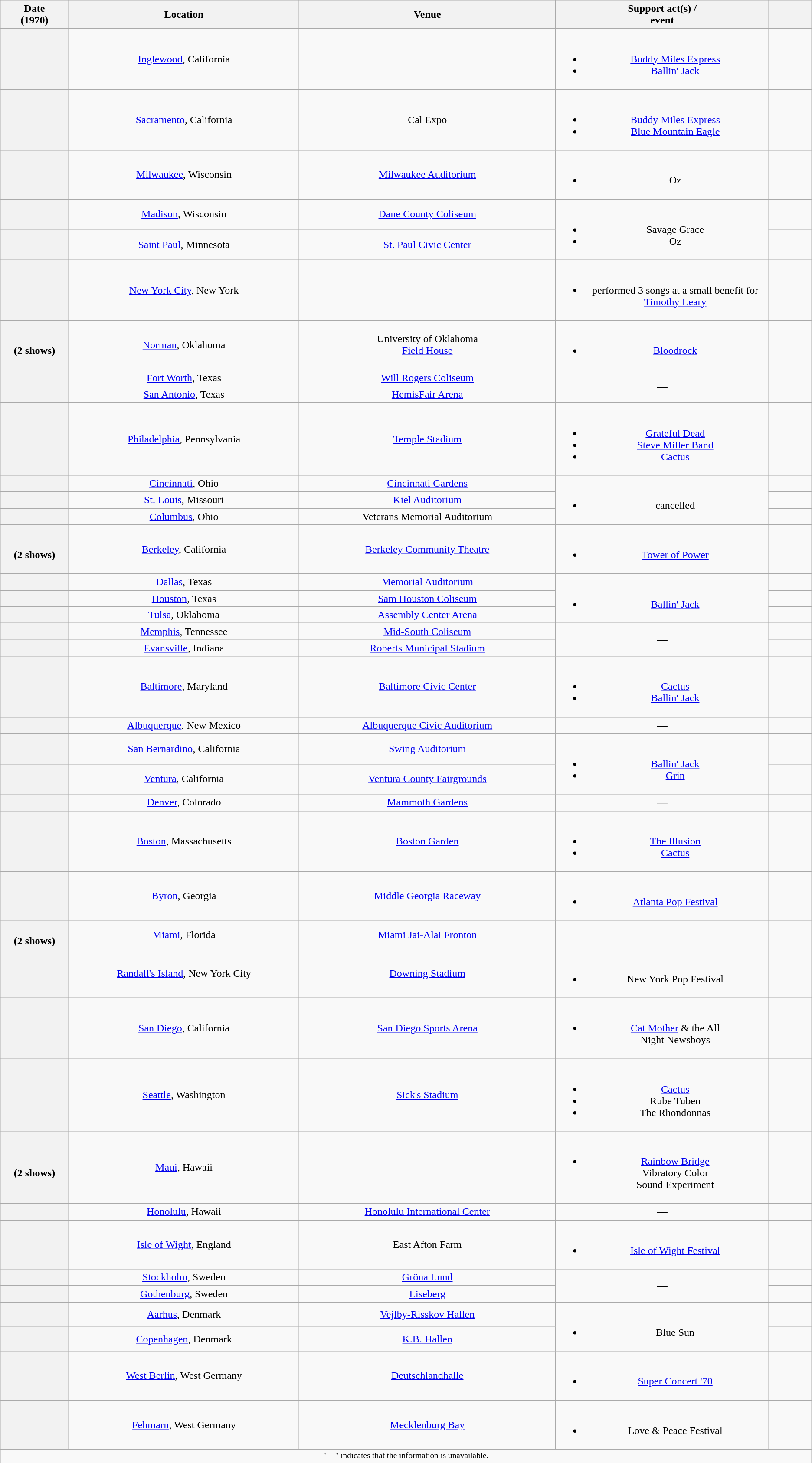<table class="wikitable sortable plainrowheaders" style="text-align:center;">
<tr>
<th scope="col" width=8%>Date<br>(1970)</th>
<th scope="col" width=27%>Location</th>
<th scope="col" width=30%>Venue</th>
<th scope="col" width=25% class="unsortable">Support act(s) /<br>event</th>
<th scope="col"width=5% class="unsortable"></th>
</tr>
<tr>
<th scope="row"></th>
<td><a href='#'>Inglewood</a>, California</td>
<td></td>
<td><br><ul><li><a href='#'>Buddy Miles Express</a></li><li><a href='#'>Ballin' Jack</a></li></ul></td>
<td></td>
</tr>
<tr>
<th scope="row"></th>
<td><a href='#'>Sacramento</a>, California</td>
<td>Cal Expo</td>
<td><br><ul><li><a href='#'>Buddy Miles Express</a></li><li><a href='#'>Blue Mountain Eagle</a></li></ul></td>
<td></td>
</tr>
<tr>
<th scope="row"></th>
<td><a href='#'>Milwaukee</a>, Wisconsin</td>
<td><a href='#'>Milwaukee Auditorium</a></td>
<td><br><ul><li>Oz</li></ul></td>
<td></td>
</tr>
<tr>
<th scope="row"></th>
<td><a href='#'>Madison</a>, Wisconsin</td>
<td><a href='#'>Dane County Coliseum</a></td>
<td rowspan="2"><br><ul><li>Savage Grace</li><li>Oz</li></ul></td>
<td></td>
</tr>
<tr>
<th scope="row"></th>
<td><a href='#'>Saint Paul</a>, Minnesota</td>
<td><a href='#'>St. Paul Civic Center</a></td>
<td></td>
</tr>
<tr>
<th scope="row"></th>
<td><a href='#'>New York City</a>, New York</td>
<td></td>
<td><br><ul><li>performed 3 songs at a small benefit for <a href='#'>Timothy Leary</a></li></ul></td>
<td></td>
</tr>
<tr>
<th scope="row"><br>(2 shows)</th>
<td><a href='#'>Norman</a>, Oklahoma</td>
<td>University of Oklahoma<br><a href='#'>Field House</a></td>
<td><br><ul><li><a href='#'>Bloodrock</a></li></ul></td>
<td></td>
</tr>
<tr>
<th scope="row"></th>
<td><a href='#'>Fort Worth</a>, Texas</td>
<td><a href='#'>Will Rogers Coliseum</a></td>
<td rowspan="2">—</td>
<td></td>
</tr>
<tr>
<th scope="row"></th>
<td><a href='#'>San Antonio</a>, Texas</td>
<td><a href='#'>HemisFair Arena</a></td>
<td></td>
</tr>
<tr>
<th scope="row"></th>
<td><a href='#'>Philadelphia</a>, Pennsylvania</td>
<td><a href='#'>Temple Stadium</a></td>
<td><br><ul><li><a href='#'>Grateful Dead</a></li><li><a href='#'>Steve Miller Band</a></li><li><a href='#'>Cactus</a></li></ul></td>
<td></td>
</tr>
<tr>
<th scope="row"></th>
<td><a href='#'>Cincinnati</a>, Ohio</td>
<td><a href='#'>Cincinnati Gardens</a></td>
<td rowspan="3"><br><ul><li>cancelled</li></ul></td>
<td></td>
</tr>
<tr>
<th scope="row"></th>
<td><a href='#'>St. Louis</a>, Missouri</td>
<td><a href='#'>Kiel Auditorium</a></td>
<td></td>
</tr>
<tr>
<th scope="row"></th>
<td><a href='#'>Columbus</a>, Ohio</td>
<td>Veterans Memorial Auditorium</td>
<td></td>
</tr>
<tr>
<th scope="row"><br>(2 shows)</th>
<td><a href='#'>Berkeley</a>, California</td>
<td><a href='#'>Berkeley Community Theatre</a></td>
<td><br><ul><li><a href='#'>Tower of Power</a></li></ul></td>
<td></td>
</tr>
<tr>
<th scope="row"></th>
<td><a href='#'>Dallas</a>, Texas</td>
<td><a href='#'>Memorial Auditorium</a></td>
<td rowspan="3"><br><ul><li><a href='#'>Ballin' Jack</a></li></ul></td>
<td></td>
</tr>
<tr>
<th scope="row"></th>
<td><a href='#'>Houston</a>, Texas</td>
<td><a href='#'>Sam Houston Coliseum</a></td>
<td></td>
</tr>
<tr>
<th scope="row"></th>
<td><a href='#'>Tulsa</a>, Oklahoma</td>
<td><a href='#'>Assembly Center Arena</a></td>
<td></td>
</tr>
<tr>
<th scope="row"></th>
<td><a href='#'>Memphis</a>, Tennessee</td>
<td><a href='#'>Mid-South Coliseum</a></td>
<td rowspan="2">—</td>
<td></td>
</tr>
<tr>
<th scope="row"></th>
<td><a href='#'>Evansville</a>, Indiana</td>
<td><a href='#'>Roberts Municipal Stadium</a></td>
<td></td>
</tr>
<tr>
<th scope="row"></th>
<td><a href='#'>Baltimore</a>, Maryland</td>
<td><a href='#'>Baltimore Civic Center</a></td>
<td><br><ul><li><a href='#'>Cactus</a></li><li><a href='#'>Ballin' Jack</a></li></ul></td>
<td></td>
</tr>
<tr>
<th scope="row"></th>
<td><a href='#'>Albuquerque</a>, New Mexico</td>
<td><a href='#'>Albuquerque Civic Auditorium</a></td>
<td>—</td>
<td></td>
</tr>
<tr>
<th scope="row"></th>
<td><a href='#'>San Bernardino</a>, California</td>
<td><a href='#'>Swing Auditorium</a></td>
<td rowspan="2"><br><ul><li><a href='#'>Ballin' Jack</a></li><li><a href='#'>Grin</a></li></ul></td>
<td></td>
</tr>
<tr>
<th scope="row"></th>
<td><a href='#'>Ventura</a>, California</td>
<td><a href='#'>Ventura County Fairgrounds</a></td>
<td></td>
</tr>
<tr>
<th scope="row"></th>
<td><a href='#'>Denver</a>, Colorado</td>
<td><a href='#'>Mammoth Gardens</a></td>
<td>—</td>
<td></td>
</tr>
<tr>
<th scope="row"></th>
<td><a href='#'>Boston</a>, Massachusetts</td>
<td><a href='#'>Boston Garden</a></td>
<td><br><ul><li><a href='#'>The Illusion</a></li><li><a href='#'>Cactus</a></li></ul></td>
<td></td>
</tr>
<tr>
<th scope="row"></th>
<td><a href='#'>Byron</a>, Georgia</td>
<td><a href='#'>Middle Georgia Raceway</a></td>
<td><br><ul><li><a href='#'>Atlanta Pop Festival</a></li></ul></td>
<td></td>
</tr>
<tr>
<th scope="row"><br>(2 shows)</th>
<td><a href='#'>Miami</a>, Florida</td>
<td><a href='#'>Miami Jai-Alai Fronton</a></td>
<td>—</td>
<td></td>
</tr>
<tr>
<th scope="row"></th>
<td><a href='#'>Randall's Island</a>, New York City</td>
<td><a href='#'>Downing Stadium</a></td>
<td><br><ul><li>New York Pop Festival</li></ul></td>
<td></td>
</tr>
<tr>
<th scope="row"></th>
<td><a href='#'>San Diego</a>, California</td>
<td><a href='#'>San Diego Sports Arena</a></td>
<td><br><ul><li><a href='#'>Cat Mother</a> & the All <br>Night Newsboys</li></ul></td>
<td></td>
</tr>
<tr>
<th scope="row"></th>
<td><a href='#'>Seattle</a>, Washington</td>
<td><a href='#'>Sick's Stadium</a></td>
<td><br><ul><li><a href='#'>Cactus</a></li><li>Rube Tuben</li><li>The Rhondonnas</li></ul></td>
<td></td>
</tr>
<tr>
<th scope="row"><br>(2 shows)</th>
<td><a href='#'>Maui</a>, Hawaii</td>
<td></td>
<td><br><ul><li><a href='#'>Rainbow Bridge</a><br> Vibratory Color<br> Sound Experiment</li></ul></td>
<td></td>
</tr>
<tr>
<th scope="row"></th>
<td><a href='#'>Honolulu</a>, Hawaii</td>
<td><a href='#'>Honolulu International Center</a></td>
<td>—</td>
<td></td>
</tr>
<tr>
<th scope="row"></th>
<td><a href='#'>Isle of Wight</a>, England</td>
<td>East Afton Farm</td>
<td><br><ul><li><a href='#'>Isle of Wight Festival</a></li></ul></td>
<td></td>
</tr>
<tr>
<th scope="row"></th>
<td><a href='#'>Stockholm</a>, Sweden</td>
<td><a href='#'>Gröna Lund</a></td>
<td rowspan="2">—</td>
<td></td>
</tr>
<tr>
<th scope="row"></th>
<td><a href='#'>Gothenburg</a>, Sweden</td>
<td><a href='#'>Liseberg</a></td>
<td></td>
</tr>
<tr>
<th scope="row"></th>
<td><a href='#'>Aarhus</a>, Denmark</td>
<td><a href='#'>Vejlby-Risskov Hallen</a></td>
<td rowspan="2"><br><ul><li>Blue Sun</li></ul></td>
<td></td>
</tr>
<tr>
<th scope="row"></th>
<td><a href='#'>Copenhagen</a>, Denmark</td>
<td><a href='#'>K.B. Hallen</a></td>
<td></td>
</tr>
<tr>
<th scope="row"></th>
<td><a href='#'>West Berlin</a>, West Germany</td>
<td><a href='#'>Deutschlandhalle</a></td>
<td><br><ul><li><a href='#'>Super Concert '70</a></li></ul></td>
<td></td>
</tr>
<tr>
<th scope="row"></th>
<td><a href='#'>Fehmarn</a>, West Germany</td>
<td><a href='#'>Mecklenburg Bay</a></td>
<td><br><ul><li>Love & Peace Festival</li></ul></td>
<td></td>
</tr>
<tr class="sortbottom">
<td align="center" colspan="5" style="font-size: 80%">"—" indicates that the information is unavailable.</td>
</tr>
</table>
